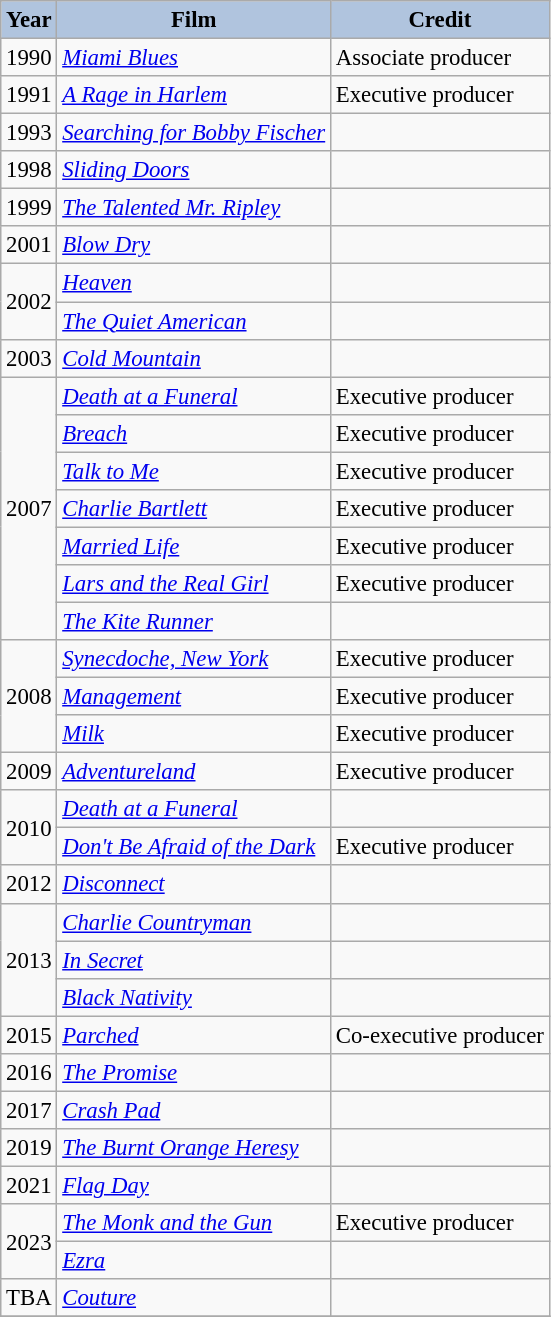<table class="wikitable" style="font-size:95%;">
<tr>
<th style="background:#B0C4DE;">Year</th>
<th style="background:#B0C4DE;">Film</th>
<th style="background:#B0C4DE;">Credit</th>
</tr>
<tr>
<td>1990</td>
<td><em><a href='#'>Miami Blues</a></em></td>
<td>Associate producer</td>
</tr>
<tr>
<td>1991</td>
<td><em><a href='#'>A Rage in Harlem</a></em></td>
<td>Executive producer</td>
</tr>
<tr>
<td>1993</td>
<td><em><a href='#'>Searching for Bobby Fischer</a></em></td>
<td></td>
</tr>
<tr>
<td>1998</td>
<td><em><a href='#'>Sliding Doors</a></em></td>
<td></td>
</tr>
<tr>
<td>1999</td>
<td><em><a href='#'>The Talented Mr. Ripley</a></em></td>
<td></td>
</tr>
<tr>
<td>2001</td>
<td><em><a href='#'>Blow Dry</a></em></td>
<td></td>
</tr>
<tr>
<td rowspan=2>2002</td>
<td><em><a href='#'>Heaven</a></em></td>
<td></td>
</tr>
<tr>
<td><em><a href='#'>The Quiet American</a></em></td>
<td></td>
</tr>
<tr>
<td>2003</td>
<td><em><a href='#'>Cold Mountain</a></em></td>
<td></td>
</tr>
<tr>
<td rowspan=7>2007</td>
<td><em><a href='#'>Death at a Funeral</a></em></td>
<td>Executive producer</td>
</tr>
<tr>
<td><em><a href='#'>Breach</a></em></td>
<td>Executive producer</td>
</tr>
<tr>
<td><em><a href='#'>Talk to Me</a></em></td>
<td>Executive producer</td>
</tr>
<tr>
<td><em><a href='#'>Charlie Bartlett</a></em></td>
<td>Executive producer</td>
</tr>
<tr>
<td><em><a href='#'>Married Life</a></em></td>
<td>Executive producer</td>
</tr>
<tr>
<td><em><a href='#'>Lars and the Real Girl</a></em></td>
<td>Executive producer</td>
</tr>
<tr>
<td><em><a href='#'>The Kite Runner</a></em></td>
<td></td>
</tr>
<tr>
<td rowspan=3>2008</td>
<td><em><a href='#'>Synecdoche, New York</a></em></td>
<td>Executive producer</td>
</tr>
<tr>
<td><em><a href='#'>Management</a></em></td>
<td>Executive producer</td>
</tr>
<tr>
<td><em><a href='#'>Milk</a></em></td>
<td>Executive producer</td>
</tr>
<tr>
<td>2009</td>
<td><em><a href='#'>Adventureland</a></em></td>
<td>Executive producer</td>
</tr>
<tr>
<td rowspan=2>2010</td>
<td><em><a href='#'>Death at a Funeral</a></em></td>
<td></td>
</tr>
<tr>
<td><em><a href='#'>Don't Be Afraid of the Dark</a></em></td>
<td>Executive producer</td>
</tr>
<tr>
<td>2012</td>
<td><em><a href='#'>Disconnect</a></em></td>
<td></td>
</tr>
<tr>
<td rowspan=3>2013</td>
<td><em><a href='#'>Charlie Countryman</a></em></td>
<td></td>
</tr>
<tr>
<td><em><a href='#'>In Secret</a></em></td>
<td></td>
</tr>
<tr>
<td><em><a href='#'>Black Nativity</a></em></td>
<td></td>
</tr>
<tr>
<td>2015</td>
<td><em><a href='#'>Parched</a></em></td>
<td>Co-executive producer</td>
</tr>
<tr>
<td>2016</td>
<td><em><a href='#'>The Promise</a></em></td>
<td></td>
</tr>
<tr>
<td>2017</td>
<td><em><a href='#'>Crash Pad</a></em></td>
<td></td>
</tr>
<tr>
<td>2019</td>
<td><em><a href='#'>The Burnt Orange Heresy</a></em></td>
<td></td>
</tr>
<tr>
<td>2021</td>
<td><em><a href='#'>Flag Day</a></em></td>
<td></td>
</tr>
<tr>
<td rowspan=2>2023</td>
<td><em><a href='#'>The Monk and the Gun</a></em></td>
<td>Executive producer</td>
</tr>
<tr>
<td><em><a href='#'>Ezra</a></em></td>
<td></td>
</tr>
<tr>
<td>TBA</td>
<td><em><a href='#'>Couture</a></em></td>
<td></td>
</tr>
<tr>
</tr>
</table>
